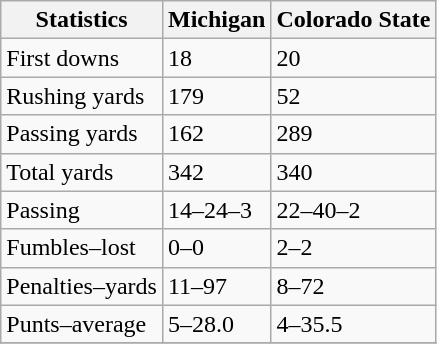<table class="wikitable">
<tr>
<th>Statistics</th>
<th>Michigan</th>
<th>Colorado State</th>
</tr>
<tr>
<td>First downs</td>
<td>18</td>
<td>20</td>
</tr>
<tr>
<td>Rushing yards</td>
<td>179</td>
<td>52</td>
</tr>
<tr>
<td>Passing yards</td>
<td>162</td>
<td>289</td>
</tr>
<tr>
<td>Total yards</td>
<td>342</td>
<td>340</td>
</tr>
<tr>
<td>Passing</td>
<td>14–24–3</td>
<td>22–40–2</td>
</tr>
<tr>
<td>Fumbles–lost</td>
<td>0–0</td>
<td>2–2</td>
</tr>
<tr>
<td>Penalties–yards</td>
<td>11–97</td>
<td>8–72</td>
</tr>
<tr>
<td>Punts–average</td>
<td>5–28.0</td>
<td>4–35.5</td>
</tr>
<tr>
</tr>
</table>
